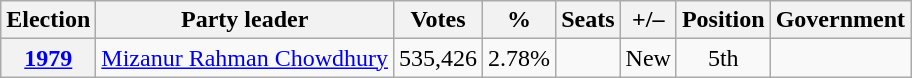<table class=wikitable style=text-align:center>
<tr>
<th>Election</th>
<th>Party leader</th>
<th>Votes</th>
<th>%</th>
<th>Seats</th>
<th>+/–</th>
<th>Position</th>
<th>Government</th>
</tr>
<tr>
<th><a href='#'>1979</a></th>
<td><a href='#'>Mizanur Rahman Chowdhury</a></td>
<td>535,426</td>
<td>2.78%</td>
<td></td>
<td>New</td>
<td> 5th</td>
<td></td>
</tr>
</table>
